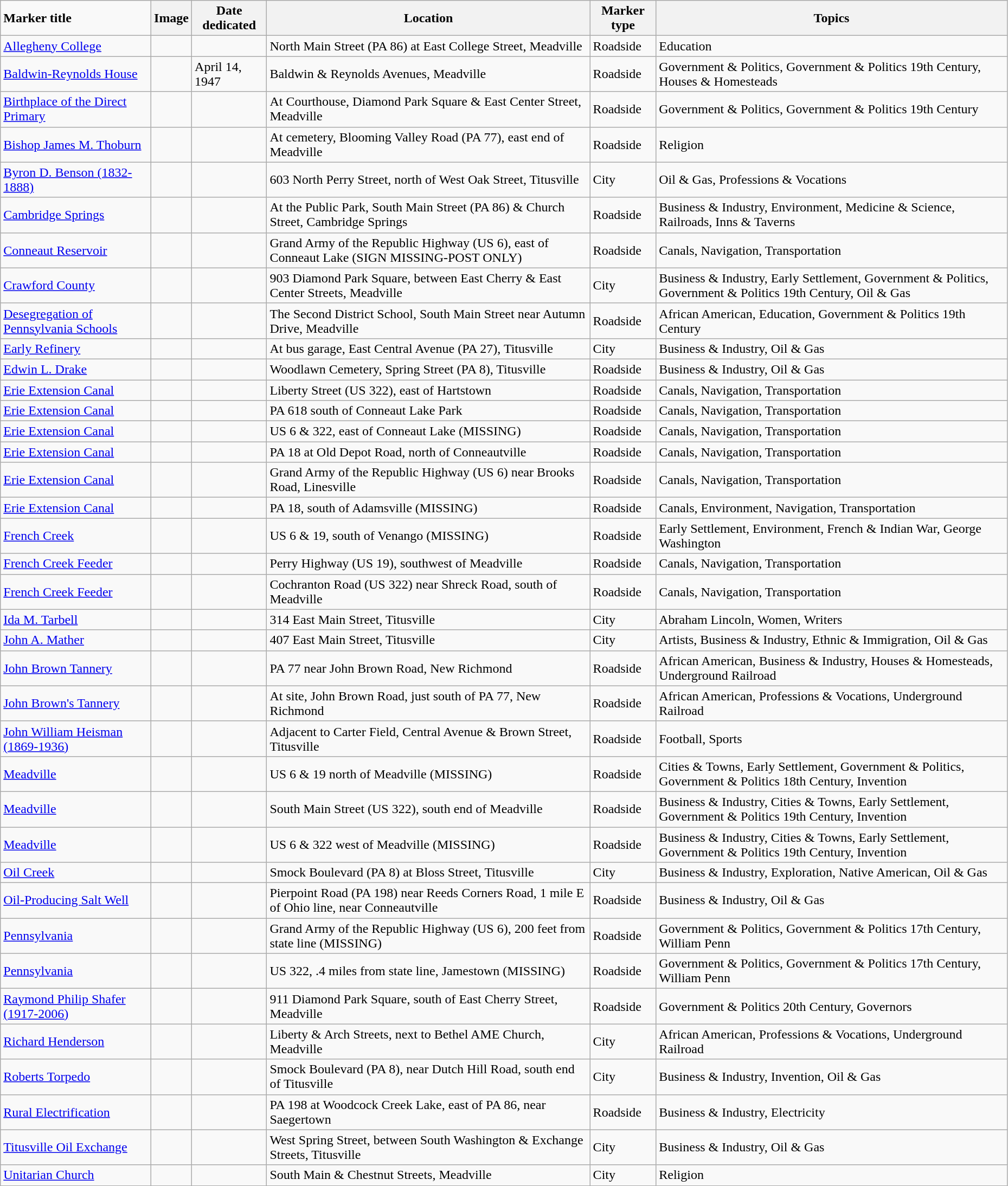<table class="wikitable sortable" style="width:98%">
<tr>
<td><strong>Marker title</strong></td>
<th class="unsortable"><strong>Image</strong></th>
<th><strong>Date dedicated</strong></th>
<th><strong>Location</strong></th>
<th><strong>Marker type</strong></th>
<th><strong>Topics</strong></th>
</tr>
<tr ->
<td><a href='#'>Allegheny College</a></td>
<td></td>
<td></td>
<td>North Main Street (PA 86) at East College Street, Meadville<br><small></small></td>
<td>Roadside</td>
<td>Education</td>
</tr>
<tr ->
<td><a href='#'>Baldwin-Reynolds House</a></td>
<td></td>
<td>April 14, 1947</td>
<td>Baldwin & Reynolds Avenues, Meadville<br><small></small></td>
<td>Roadside</td>
<td>Government & Politics, Government & Politics 19th Century, Houses & Homesteads</td>
</tr>
<tr ->
<td><a href='#'>Birthplace of the Direct Primary</a></td>
<td></td>
<td></td>
<td>At Courthouse, Diamond Park Square & East Center Street, Meadville<br><small></small></td>
<td>Roadside</td>
<td>Government & Politics, Government & Politics 19th Century</td>
</tr>
<tr ->
<td><a href='#'>Bishop James M. Thoburn</a></td>
<td></td>
<td></td>
<td>At cemetery, Blooming Valley Road (PA 77), east end of Meadville<br><small></small></td>
<td>Roadside</td>
<td>Religion</td>
</tr>
<tr ->
<td><a href='#'>Byron D. Benson (1832-1888)</a></td>
<td></td>
<td></td>
<td>603 North Perry Street, north of West Oak Street, Titusville<br><small></small></td>
<td>City</td>
<td>Oil & Gas, Professions & Vocations</td>
</tr>
<tr ->
<td><a href='#'>Cambridge Springs</a></td>
<td></td>
<td></td>
<td>At the Public Park, South Main Street (PA 86) & Church Street, Cambridge Springs<br><small></small></td>
<td>Roadside</td>
<td>Business & Industry, Environment, Medicine & Science, Railroads, Inns & Taverns</td>
</tr>
<tr ->
<td><a href='#'>Conneaut Reservoir</a></td>
<td></td>
<td></td>
<td>Grand Army of the Republic Highway (US 6), east of Conneaut Lake (SIGN MISSING-POST ONLY)<br><small></small></td>
<td>Roadside</td>
<td>Canals, Navigation, Transportation</td>
</tr>
<tr ->
<td><a href='#'>Crawford County</a></td>
<td></td>
<td></td>
<td>903 Diamond Park Square, between East Cherry & East Center Streets, Meadville<br><small></small></td>
<td>City</td>
<td>Business & Industry, Early Settlement, Government & Politics, Government & Politics 19th Century, Oil & Gas</td>
</tr>
<tr ->
<td><a href='#'>Desegregation of Pennsylvania Schools</a></td>
<td></td>
<td></td>
<td>The Second District School, South Main Street near Autumn Drive, Meadville<br><small></small></td>
<td>Roadside</td>
<td>African American, Education, Government & Politics 19th Century</td>
</tr>
<tr ->
<td><a href='#'>Early Refinery</a></td>
<td></td>
<td></td>
<td>At bus garage, East Central Avenue (PA 27), Titusville<br><small></small></td>
<td>City</td>
<td>Business & Industry, Oil & Gas</td>
</tr>
<tr ->
<td><a href='#'>Edwin L. Drake</a></td>
<td></td>
<td></td>
<td>Woodlawn Cemetery, Spring Street (PA 8), Titusville<br><small></small></td>
<td>Roadside</td>
<td>Business & Industry, Oil & Gas</td>
</tr>
<tr ->
<td><a href='#'>Erie Extension Canal</a></td>
<td></td>
<td></td>
<td>Liberty Street (US 322), east of Hartstown<br><small></small></td>
<td>Roadside</td>
<td>Canals, Navigation, Transportation</td>
</tr>
<tr ->
<td><a href='#'>Erie Extension Canal</a></td>
<td></td>
<td></td>
<td>PA 618 south of Conneaut Lake Park<br><small></small></td>
<td>Roadside</td>
<td>Canals, Navigation, Transportation</td>
</tr>
<tr ->
<td><a href='#'>Erie Extension Canal</a></td>
<td></td>
<td></td>
<td>US 6 & 322, east of Conneaut Lake (MISSING)<br><small></small></td>
<td>Roadside</td>
<td>Canals, Navigation, Transportation</td>
</tr>
<tr ->
<td><a href='#'>Erie Extension Canal</a></td>
<td></td>
<td></td>
<td>PA 18 at Old Depot Road, north of Conneautville<br><small></small></td>
<td>Roadside</td>
<td>Canals, Navigation, Transportation</td>
</tr>
<tr ->
<td><a href='#'>Erie Extension Canal</a></td>
<td></td>
<td></td>
<td>Grand Army of the Republic Highway (US 6) near Brooks Road, Linesville<br><small></small></td>
<td>Roadside</td>
<td>Canals, Navigation, Transportation</td>
</tr>
<tr ->
<td><a href='#'>Erie Extension Canal</a></td>
<td></td>
<td></td>
<td>PA 18, south of Adamsville (MISSING)<br><small></small></td>
<td>Roadside</td>
<td>Canals, Environment, Navigation, Transportation</td>
</tr>
<tr ->
<td><a href='#'>French Creek</a></td>
<td></td>
<td></td>
<td>US 6 & 19, south of Venango (MISSING)<br><small></small></td>
<td>Roadside</td>
<td>Early Settlement, Environment, French & Indian War, George Washington</td>
</tr>
<tr ->
<td><a href='#'>French Creek Feeder</a></td>
<td></td>
<td></td>
<td>Perry Highway (US 19), southwest of Meadville<br><small></small></td>
<td>Roadside</td>
<td>Canals, Navigation, Transportation</td>
</tr>
<tr ->
<td><a href='#'>French Creek Feeder</a></td>
<td></td>
<td></td>
<td>Cochranton Road (US 322) near Shreck Road, south of Meadville<br><small></small></td>
<td>Roadside</td>
<td>Canals, Navigation, Transportation</td>
</tr>
<tr ->
<td><a href='#'>Ida M. Tarbell</a></td>
<td></td>
<td></td>
<td>314 East Main Street, Titusville<br><small></small></td>
<td>City</td>
<td>Abraham Lincoln, Women, Writers</td>
</tr>
<tr ->
<td><a href='#'>John A. Mather</a></td>
<td></td>
<td></td>
<td>407 East Main Street, Titusville<br><small></small></td>
<td>City</td>
<td>Artists, Business & Industry, Ethnic & Immigration, Oil & Gas</td>
</tr>
<tr ->
<td><a href='#'>John Brown Tannery</a></td>
<td></td>
<td></td>
<td>PA 77 near John Brown Road, New Richmond<br><small></small></td>
<td>Roadside</td>
<td>African American, Business & Industry, Houses & Homesteads, Underground Railroad</td>
</tr>
<tr ->
<td><a href='#'>John Brown's Tannery</a></td>
<td></td>
<td></td>
<td>At site, John Brown Road, just south of PA 77, New Richmond<br><small></small></td>
<td>Roadside</td>
<td>African American, Professions & Vocations, Underground Railroad</td>
</tr>
<tr ->
<td><a href='#'>John William Heisman (1869-1936)</a></td>
<td></td>
<td></td>
<td>Adjacent to Carter Field, Central Avenue & Brown Street, Titusville<br><small></small></td>
<td>Roadside</td>
<td>Football, Sports</td>
</tr>
<tr ->
<td><a href='#'>Meadville</a></td>
<td></td>
<td></td>
<td>US 6 & 19 north of Meadville (MISSING)<br><small></small></td>
<td>Roadside</td>
<td>Cities & Towns, Early Settlement, Government & Politics, Government & Politics 18th Century, Invention</td>
</tr>
<tr ->
<td><a href='#'>Meadville</a></td>
<td></td>
<td></td>
<td>South Main Street (US 322), south end of Meadville<br><small></small></td>
<td>Roadside</td>
<td>Business & Industry, Cities & Towns, Early Settlement, Government & Politics 19th Century, Invention</td>
</tr>
<tr ->
<td><a href='#'>Meadville</a></td>
<td></td>
<td></td>
<td>US 6 & 322 west of Meadville (MISSING)<br><small></small></td>
<td>Roadside</td>
<td>Business & Industry, Cities & Towns, Early Settlement, Government & Politics 19th Century, Invention</td>
</tr>
<tr ->
<td><a href='#'>Oil Creek</a></td>
<td></td>
<td></td>
<td>Smock Boulevard (PA 8) at Bloss Street, Titusville<br><small></small></td>
<td>City</td>
<td>Business & Industry, Exploration, Native American, Oil & Gas</td>
</tr>
<tr ->
<td><a href='#'>Oil-Producing Salt Well</a></td>
<td></td>
<td></td>
<td>Pierpoint Road (PA 198) near Reeds Corners Road, 1 mile E of Ohio line, near Conneautville<br><small></small></td>
<td>Roadside</td>
<td>Business & Industry, Oil & Gas</td>
</tr>
<tr ->
<td><a href='#'>Pennsylvania</a></td>
<td></td>
<td></td>
<td>Grand Army of the Republic Highway (US 6), 200 feet from state line (MISSING)<br><small></small></td>
<td>Roadside</td>
<td>Government & Politics, Government & Politics 17th Century, William Penn</td>
</tr>
<tr ->
<td><a href='#'>Pennsylvania</a></td>
<td></td>
<td></td>
<td>US 322, .4 miles from state line, Jamestown (MISSING)<br><small></small></td>
<td>Roadside</td>
<td>Government & Politics, Government & Politics 17th Century, William Penn</td>
</tr>
<tr ->
<td><a href='#'>Raymond Philip Shafer (1917-2006)</a></td>
<td></td>
<td></td>
<td>911 Diamond Park Square, south of East Cherry Street, Meadville<br><small></small></td>
<td>Roadside</td>
<td>Government & Politics 20th Century, Governors</td>
</tr>
<tr ->
<td><a href='#'>Richard Henderson</a></td>
<td></td>
<td></td>
<td>Liberty & Arch Streets, next to Bethel AME Church, Meadville<br><small></small></td>
<td>City</td>
<td>African American, Professions & Vocations, Underground Railroad</td>
</tr>
<tr ->
<td><a href='#'>Roberts Torpedo</a></td>
<td></td>
<td></td>
<td>Smock Boulevard (PA 8), near Dutch Hill Road, south end of Titusville<br><small></small></td>
<td>City</td>
<td>Business & Industry, Invention, Oil & Gas</td>
</tr>
<tr ->
<td><a href='#'>Rural Electrification</a></td>
<td></td>
<td></td>
<td>PA 198 at Woodcock Creek Lake, east of PA 86, near Saegertown<br><small></small></td>
<td>Roadside</td>
<td>Business & Industry, Electricity</td>
</tr>
<tr ->
<td><a href='#'>Titusville Oil Exchange</a></td>
<td></td>
<td></td>
<td>West Spring Street, between South Washington & Exchange Streets, Titusville<br><small></small></td>
<td>City</td>
<td>Business & Industry, Oil & Gas</td>
</tr>
<tr ->
<td><a href='#'>Unitarian Church</a></td>
<td></td>
<td></td>
<td>South Main & Chestnut Streets, Meadville<br><small></small></td>
<td>City</td>
<td>Religion</td>
</tr>
</table>
